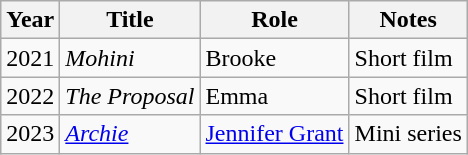<table class="wikitable sortable">
<tr>
<th>Year</th>
<th>Title</th>
<th>Role</th>
<th class="unsortable">Notes</th>
</tr>
<tr>
<td>2021</td>
<td><em>Mohini</em></td>
<td>Brooke</td>
<td>Short film</td>
</tr>
<tr>
<td>2022</td>
<td><em>The Proposal</em></td>
<td>Emma</td>
<td>Short film</td>
</tr>
<tr>
<td>2023</td>
<td><em><a href='#'>Archie</a></em></td>
<td><a href='#'>Jennifer Grant</a></td>
<td>Mini series</td>
</tr>
</table>
